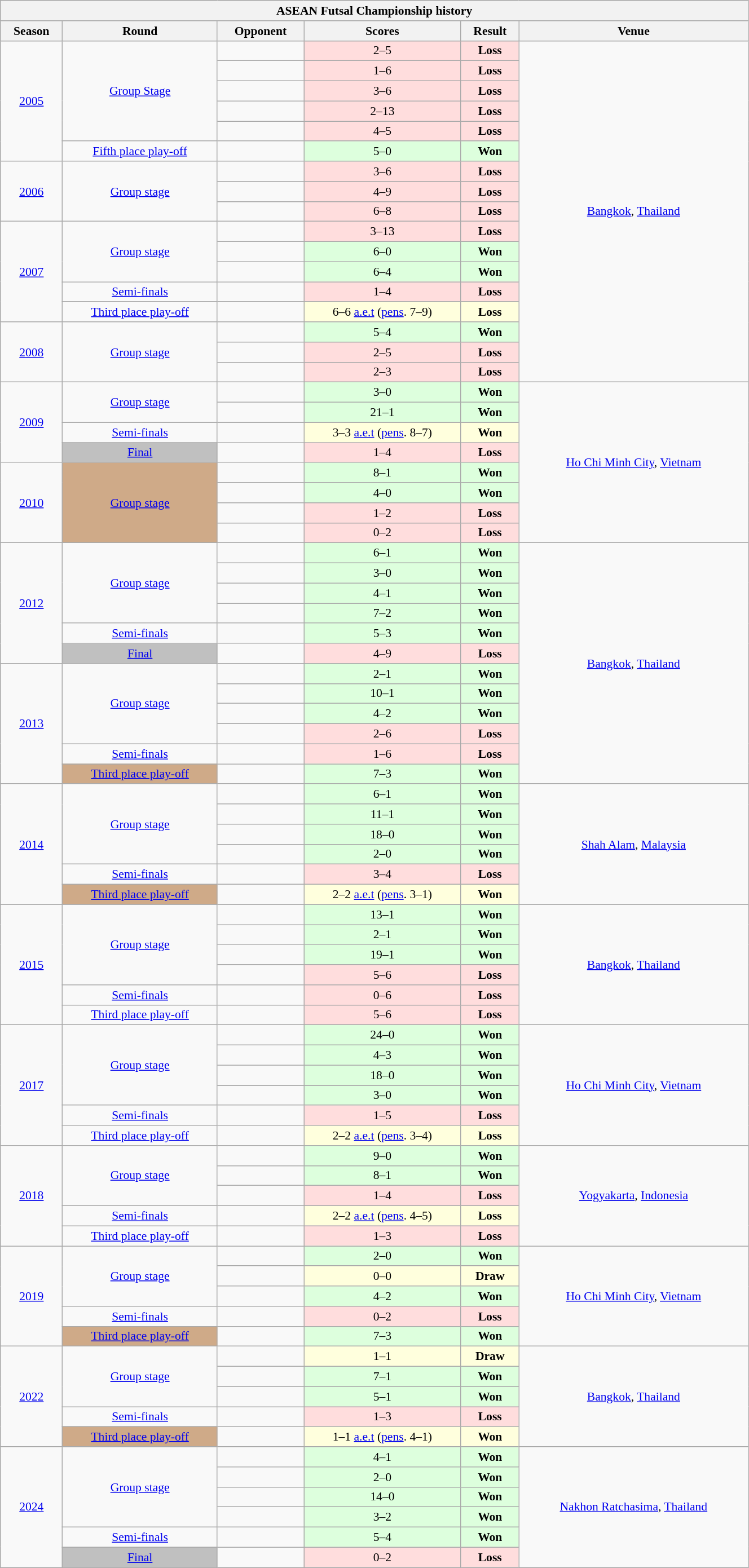<table class="wikitable collapsible collapsed" style="text-align:center; font-size:90%; width:70%;">
<tr>
<th colspan="6">ASEAN Futsal Championship history</th>
</tr>
<tr>
<th>Season</th>
<th>Round</th>
<th>Opponent</th>
<th>Scores</th>
<th>Result</th>
<th>Venue</th>
</tr>
<tr>
<td rowspan=6><a href='#'>2005</a></td>
<td rowspan=5><a href='#'>Group Stage</a></td>
<td style="text-align:left"></td>
<td style="background:#fdd;">2–5</td>
<td style="background:#fdd;"><strong>Loss</strong></td>
<td rowspan=17> <a href='#'>Bangkok</a>, <a href='#'>Thailand</a></td>
</tr>
<tr>
<td style="text-align:left"></td>
<td style="background:#fdd;">1–6</td>
<td style="background:#fdd;"><strong>Loss</strong></td>
</tr>
<tr>
<td style="text-align:left"></td>
<td style="background:#fdd;">3–6</td>
<td style="background:#fdd;"><strong>Loss</strong></td>
</tr>
<tr>
<td style="text-align:left"></td>
<td style="background:#fdd;">2–13</td>
<td style="background:#fdd;"><strong>Loss</strong></td>
</tr>
<tr>
<td style="text-align:left"></td>
<td style="background:#fdd;">4–5</td>
<td style="background:#fdd;"><strong>Loss</strong></td>
</tr>
<tr>
<td><a href='#'>Fifth place play-off</a></td>
<td style="text-align:left"></td>
<td style="background:#dfd;">5–0</td>
<td style="background:#dfd;"><strong>Won</strong></td>
</tr>
<tr>
<td rowspan=3><a href='#'>2006</a></td>
<td rowspan=3><a href='#'>Group stage</a></td>
<td style="text-align:left"></td>
<td style="background:#fdd;">3–6</td>
<td style="background:#fdd;"><strong>Loss</strong></td>
</tr>
<tr>
<td style="text-align:left"></td>
<td style="background:#fdd;">4–9</td>
<td style="background:#fdd;"><strong>Loss</strong></td>
</tr>
<tr>
<td style="text-align:left"></td>
<td style="background:#fdd;">6–8</td>
<td style="background:#fdd;"><strong>Loss</strong></td>
</tr>
<tr>
<td rowspan=5><a href='#'>2007</a></td>
<td rowspan=3><a href='#'>Group stage</a></td>
<td style="text-align:left"></td>
<td style="background:#fdd;">3–13</td>
<td style="background:#fdd;"><strong>Loss</strong></td>
</tr>
<tr>
<td style="text-align:left"></td>
<td style="background:#dfd;">6–0</td>
<td style="background:#dfd;"><strong>Won</strong></td>
</tr>
<tr>
<td style="text-align:left"></td>
<td style="background:#dfd;">6–4</td>
<td style="background:#dfd;"><strong>Won</strong></td>
</tr>
<tr>
<td><a href='#'>Semi-finals</a></td>
<td style="text-align:left"></td>
<td style="background:#fdd;">1–4</td>
<td style="background:#fdd;"><strong>Loss</strong></td>
</tr>
<tr>
<td><a href='#'>Third place play-off</a></td>
<td style="text-align:left"></td>
<td style="background:#ffd;">6–6 <a href='#'>a.e.t</a> (<a href='#'>pens</a>. 7–9)</td>
<td style="background:#ffd;"><strong>Loss</strong></td>
</tr>
<tr>
<td rowspan=3><a href='#'>2008</a></td>
<td rowspan=3><a href='#'>Group stage</a></td>
<td style="text-align:left"></td>
<td style="background:#dfd;">5–4</td>
<td style="background:#dfd;"><strong>Won</strong></td>
</tr>
<tr>
<td style="text-align:left"></td>
<td style="background:#fdd;">2–5</td>
<td style="background:#fdd;"><strong>Loss</strong></td>
</tr>
<tr>
<td style="text-align:left"></td>
<td style="background:#fdd;">2–3</td>
<td style="background:#fdd;"><strong>Loss</strong></td>
</tr>
<tr>
<td rowspan=4><a href='#'>2009</a></td>
<td rowspan=2><a href='#'>Group stage</a></td>
<td style="text-align:left"></td>
<td style="background:#dfd;">3–0</td>
<td style="background:#dfd;"><strong>Won</strong></td>
<td rowspan=8> <a href='#'>Ho Chi Minh City</a>, <a href='#'>Vietnam</a></td>
</tr>
<tr>
<td style="text-align:left"></td>
<td style="background:#dfd;">21–1</td>
<td style="background:#dfd;"><strong>Won</strong></td>
</tr>
<tr>
<td><a href='#'>Semi-finals</a></td>
<td style="text-align:left"></td>
<td style="background:#ffd;">3–3 <a href='#'>a.e.t</a> (<a href='#'>pens</a>. 8–7)</td>
<td style="background:#ffd;"><strong>Won</strong></td>
</tr>
<tr>
<td bgcolor=silver><a href='#'>Final</a></td>
<td style="text-align:left"></td>
<td style="background:#fdd;">1–4</td>
<td style="background:#fdd;"><strong>Loss</strong></td>
</tr>
<tr>
<td rowspan=4><a href='#'>2010</a></td>
<td rowspan=4 bgcolor=#CFAA88><a href='#'>Group stage</a></td>
<td style="text-align:left"></td>
<td style="background:#dfd;">8–1</td>
<td style="background:#dfd;"><strong>Won</strong></td>
</tr>
<tr>
<td style="text-align:left"></td>
<td style="background:#dfd;">4–0</td>
<td style="background:#dfd;"><strong>Won</strong></td>
</tr>
<tr>
<td style="text-align:left"></td>
<td style="background:#fdd;">1–2</td>
<td style="background:#fdd;"><strong>Loss</strong></td>
</tr>
<tr>
<td style="text-align:left"></td>
<td style="background:#fdd;">0–2</td>
<td style="background:#fdd;"><strong>Loss</strong></td>
</tr>
<tr>
<td rowspan=6><a href='#'>2012</a></td>
<td rowspan=4><a href='#'>Group stage</a></td>
<td style="text-align:left"></td>
<td style="background:#dfd;">6–1</td>
<td style="background:#dfd;"><strong>Won</strong></td>
<td rowspan=12> <a href='#'>Bangkok</a>, <a href='#'>Thailand</a></td>
</tr>
<tr>
<td style="text-align:left"></td>
<td style="background:#dfd;">3–0</td>
<td style="background:#dfd;"><strong>Won</strong></td>
</tr>
<tr>
<td style="text-align:left"></td>
<td style="background:#dfd;">4–1</td>
<td style="background:#dfd;"><strong>Won</strong></td>
</tr>
<tr>
<td style="text-align:left"></td>
<td style="background:#dfd;">7–2</td>
<td style="background:#dfd;"><strong>Won</strong></td>
</tr>
<tr>
<td><a href='#'>Semi-finals</a></td>
<td style="text-align:left"></td>
<td style="background:#dfd;">5–3</td>
<td style="background:#dfd;"><strong>Won</strong></td>
</tr>
<tr>
<td bgcolor=silver><a href='#'>Final</a></td>
<td style="text-align:left"></td>
<td style="background:#fdd;">4–9</td>
<td style="background:#fdd;"><strong>Loss</strong></td>
</tr>
<tr>
<td rowspan=6><a href='#'>2013</a></td>
<td rowspan=4><a href='#'>Group stage</a></td>
<td style="text-align:left"></td>
<td style="background:#dfd;">2–1</td>
<td style="background:#dfd;"><strong>Won</strong></td>
</tr>
<tr>
<td style="text-align:left"></td>
<td style="background:#dfd;">10–1</td>
<td style="background:#dfd;"><strong>Won</strong></td>
</tr>
<tr>
<td style="text-align:left"></td>
<td style="background:#dfd;">4–2</td>
<td style="background:#dfd;"><strong>Won</strong></td>
</tr>
<tr>
<td style="text-align:left"></td>
<td style="background:#fdd;">2–6</td>
<td style="background:#fdd;"><strong>Loss</strong></td>
</tr>
<tr>
<td><a href='#'>Semi-finals</a></td>
<td style="text-align:left"></td>
<td style="background:#fdd;">1–6</td>
<td style="background:#fdd;"><strong>Loss</strong></td>
</tr>
<tr>
<td bgcolor=#CFAA88><a href='#'>Third place play-off</a></td>
<td style="text-align:left"></td>
<td style="background:#dfd;">7–3</td>
<td style="background:#dfd;"><strong>Won</strong></td>
</tr>
<tr>
<td rowspan=6><a href='#'>2014</a></td>
<td rowspan=4><a href='#'>Group stage</a></td>
<td style="text-align:left"></td>
<td style="background:#dfd;">6–1</td>
<td style="background:#dfd;"><strong>Won</strong></td>
<td rowspan=6> <a href='#'>Shah Alam</a>, <a href='#'>Malaysia</a></td>
</tr>
<tr>
<td style="text-align:left"></td>
<td style="background:#dfd;">11–1</td>
<td style="background:#dfd;"><strong>Won</strong></td>
</tr>
<tr>
<td style="text-align:left"></td>
<td style="background:#dfd;">18–0</td>
<td style="background:#dfd;"><strong>Won</strong></td>
</tr>
<tr>
<td style="text-align:left"></td>
<td style="background:#dfd;">2–0</td>
<td style="background:#dfd;"><strong>Won</strong></td>
</tr>
<tr>
<td><a href='#'>Semi-finals</a></td>
<td style="text-align:left"></td>
<td style="background:#fdd;">3–4 </td>
<td style="background:#fdd;"><strong>Loss</strong></td>
</tr>
<tr>
<td bgcolor=#CFAA88><a href='#'>Third place play-off</a></td>
<td style="text-align:left"></td>
<td style="background:#ffd;">2–2 <a href='#'>a.e.t</a> (<a href='#'>pens</a>. 3–1)</td>
<td style="background:#ffd;"><strong>Won</strong></td>
</tr>
<tr>
<td rowspan=6><a href='#'>2015</a></td>
<td rowspan=4><a href='#'>Group stage</a></td>
<td style="text-align:left"></td>
<td style="background:#dfd;">13–1</td>
<td style="background:#dfd;"><strong>Won</strong></td>
<td rowspan=6> <a href='#'>Bangkok</a>, <a href='#'>Thailand</a></td>
</tr>
<tr>
<td style="text-align:left"></td>
<td style="background:#dfd;">2–1</td>
<td style="background:#dfd;"><strong>Won</strong></td>
</tr>
<tr>
<td style="text-align:left"></td>
<td style="background:#dfd;">19–1</td>
<td style="background:#dfd;"><strong>Won</strong></td>
</tr>
<tr>
<td style="text-align:left"></td>
<td style="background:#fdd;">5–6</td>
<td style="background:#fdd;"><strong>Loss</strong></td>
</tr>
<tr>
<td><a href='#'>Semi-finals</a></td>
<td style="text-align:left"></td>
<td style="background:#fdd;">0–6</td>
<td style="background:#fdd;"><strong>Loss</strong></td>
</tr>
<tr>
<td><a href='#'>Third place play-off</a></td>
<td style="text-align:left"></td>
<td style="background:#fdd;">5–6</td>
<td style="background:#fdd;"><strong>Loss</strong></td>
</tr>
<tr>
<td rowspan=6><a href='#'>2017</a></td>
<td rowspan=4><a href='#'>Group stage</a></td>
<td style="text-align:left"></td>
<td style="background:#dfd;">24–0</td>
<td style="background:#dfd;"><strong>Won</strong></td>
<td rowspan=6> <a href='#'>Ho Chi Minh City</a>, <a href='#'>Vietnam</a></td>
</tr>
<tr>
<td style="text-align:left"></td>
<td style="background:#dfd;">4–3</td>
<td style="background:#dfd;"><strong>Won</strong></td>
</tr>
<tr>
<td style="text-align:left"></td>
<td style="background:#dfd;">18–0</td>
<td style="background:#dfd;"><strong>Won</strong></td>
</tr>
<tr>
<td style="text-align:left"></td>
<td style="background:#dfd;">3–0</td>
<td style="background:#dfd;"><strong>Won</strong></td>
</tr>
<tr>
<td><a href='#'>Semi-finals</a></td>
<td style="text-align:left"></td>
<td style="background:#fdd;">1–5</td>
<td style="background:#fdd;"><strong>Loss</strong></td>
</tr>
<tr>
<td><a href='#'>Third place play-off</a></td>
<td style="text-align:left"></td>
<td style="background:#ffd;">2–2 <a href='#'>a.e.t</a> (<a href='#'>pens</a>. 3–4)</td>
<td style="background:#ffd;"><strong>Loss</strong></td>
</tr>
<tr>
<td rowspan=5><a href='#'>2018</a></td>
<td rowspan=3><a href='#'>Group stage</a></td>
<td style="text-align:left"></td>
<td style="background:#dfd;">9–0</td>
<td style="background:#dfd;"><strong>Won</strong></td>
<td rowspan=5> <a href='#'>Yogyakarta</a>, <a href='#'>Indonesia</a></td>
</tr>
<tr>
<td style="text-align:left"></td>
<td style="background:#dfd;">8–1</td>
<td style="background:#dfd;"><strong>Won</strong></td>
</tr>
<tr>
<td style="text-align:left"></td>
<td style="background:#fdd;">1–4</td>
<td style="background:#fdd;"><strong>Loss</strong></td>
</tr>
<tr>
<td><a href='#'>Semi-finals</a></td>
<td style="text-align:left"></td>
<td style="background:#ffd;">2–2 <a href='#'>a.e.t</a> (<a href='#'>pens</a>. 4–5)</td>
<td style="background:#ffd;"><strong>Loss</strong></td>
</tr>
<tr>
<td><a href='#'>Third place play-off</a></td>
<td style="text-align:left"></td>
<td style="background:#fdd;">1–3</td>
<td style="background:#fdd;"><strong>Loss</strong></td>
</tr>
<tr>
<td rowspan=5><a href='#'>2019</a></td>
<td rowspan=3><a href='#'>Group stage</a></td>
<td style="text-align:left"></td>
<td style="background:#dfd;">2–0</td>
<td style="background:#dfd;"><strong>Won</strong></td>
<td rowspan=5> <a href='#'>Ho Chi Minh City</a>, <a href='#'>Vietnam</a></td>
</tr>
<tr>
<td style="text-align:left"></td>
<td style="background:#ffd;">0–0</td>
<td style="background:#ffd;"><strong>Draw</strong></td>
</tr>
<tr>
<td style="text-align:left"></td>
<td style="background:#dfd;">4–2</td>
<td style="background:#dfd;"><strong>Won</strong></td>
</tr>
<tr>
<td><a href='#'>Semi-finals</a></td>
<td style="text-align:left"></td>
<td style="background:#fdd;">0–2</td>
<td style="background:#fdd;"><strong>Loss</strong></td>
</tr>
<tr>
<td bgcolor=#CFAA88><a href='#'>Third place play-off</a></td>
<td style="text-align:left"></td>
<td style="background:#dfd;">7–3</td>
<td style="background:#dfd;"><strong>Won</strong></td>
</tr>
<tr>
<td rowspan=5><a href='#'>2022</a></td>
<td rowspan=3><a href='#'>Group stage</a></td>
<td style="text-align:left"></td>
<td style="background:#ffd;">1–1</td>
<td style="background:#ffd;"><strong>Draw</strong></td>
<td rowspan=5> <a href='#'>Bangkok</a>, <a href='#'>Thailand</a></td>
</tr>
<tr>
<td style="text-align:left"></td>
<td style="background:#dfd;">7–1</td>
<td style="background:#dfd;"><strong>Won</strong></td>
</tr>
<tr>
<td style="text-align:left"></td>
<td style="background:#dfd;">5–1</td>
<td style="background:#dfd;"><strong>Won</strong></td>
</tr>
<tr>
<td><a href='#'>Semi-finals</a></td>
<td style="text-align:left"></td>
<td style="background:#fdd;">1–3</td>
<td style="background:#fdd;"><strong>Loss</strong></td>
</tr>
<tr>
<td bgcolor=#CFAA88><a href='#'>Third place play-off</a></td>
<td style="text-align:left"></td>
<td style="background:#ffd;">1–1 <a href='#'>a.e.t</a> (<a href='#'>pens</a>. 4–1)</td>
<td style="background:#ffd;"><strong>Won</strong></td>
</tr>
<tr>
<td rowspan=6><a href='#'>2024</a></td>
<td rowspan=4><a href='#'>Group stage</a></td>
<td style="text-align:left"></td>
<td style="background:#dfd;">4–1</td>
<td style="background:#dfd;"><strong>Won</strong></td>
<td rowspan=6> <a href='#'>Nakhon Ratchasima</a>, <a href='#'>Thailand</a></td>
</tr>
<tr>
<td style="text-align:left"></td>
<td style="background:#dfd;">2–0</td>
<td style="background:#dfd;"><strong>Won</strong></td>
</tr>
<tr>
<td style="text-align:left"></td>
<td style="background:#dfd;">14–0</td>
<td style="background:#dfd;"><strong>Won</strong></td>
</tr>
<tr>
<td style="text-align:left"></td>
<td style="background:#dfd;">3–2</td>
<td style="background:#dfd;"><strong>Won</strong></td>
</tr>
<tr>
<td><a href='#'>Semi-finals</a></td>
<td style="text-align:left"></td>
<td style="background:#dfd;">5–4 </td>
<td style="background:#dfd;"><strong>Won</strong></td>
</tr>
<tr>
<td bgcolor=silver><a href='#'>Final</a></td>
<td style="text-align:left"></td>
<td style="background:#fdd;">0–2</td>
<td style="background:#fdd;"><strong>Loss</strong></td>
</tr>
</table>
